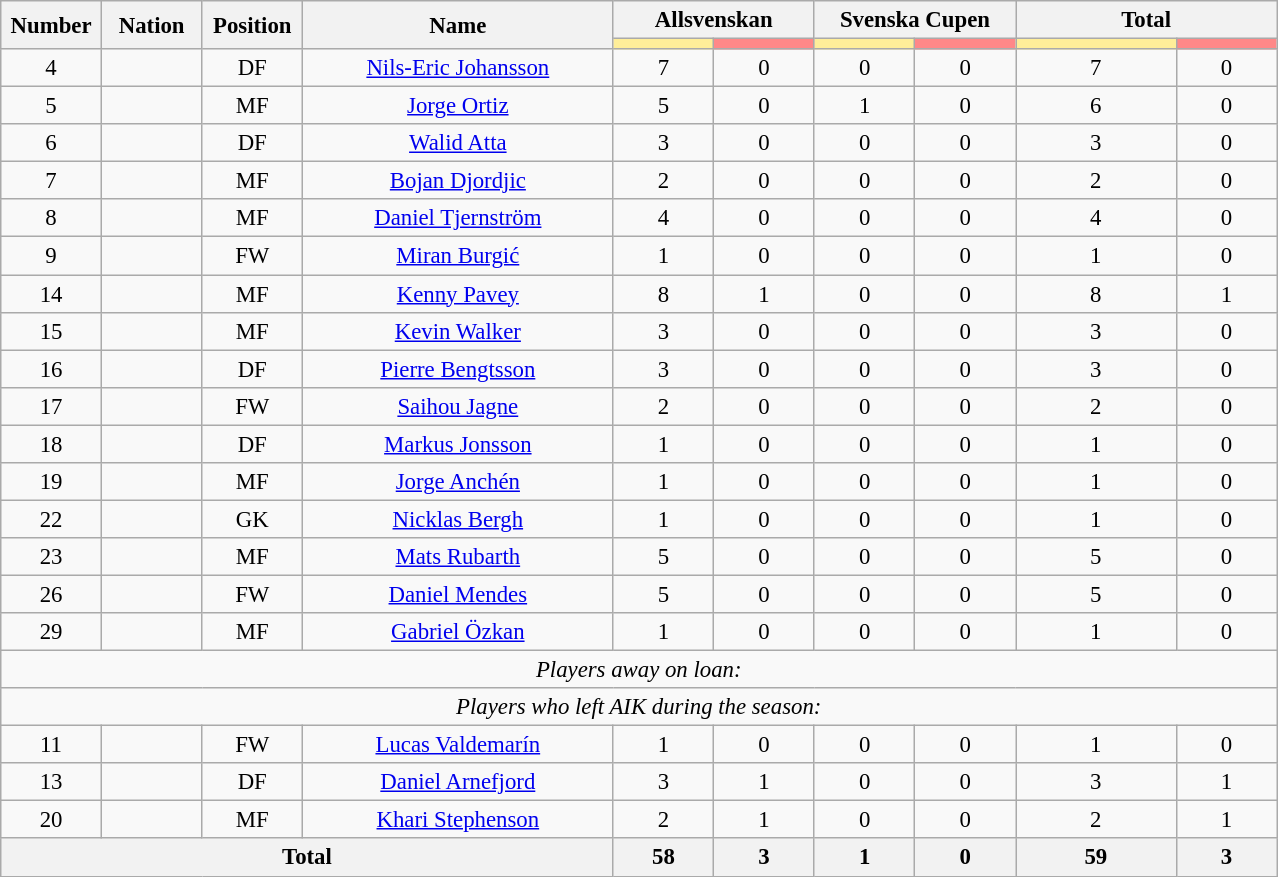<table class="wikitable" style="font-size: 95%; text-align: center;">
<tr>
<th rowspan=2 width=60>Number</th>
<th rowspan=2 width=60>Nation</th>
<th rowspan=2 width=60>Position</th>
<th rowspan=2 width=200>Name</th>
<th colspan=2>Allsvenskan</th>
<th colspan=2>Svenska Cupen</th>
<th colspan=2>Total</th>
</tr>
<tr>
<th style="width:60px; background:#fe9;"></th>
<th style="width:60px; background:#ff8888;"></th>
<th style="width:60px; background:#fe9;"></th>
<th style="width:60px; background:#ff8888;"></th>
<th style="width:100px; background:#fe9;"></th>
<th style="width:60px; background:#ff8888;"></th>
</tr>
<tr>
<td>4</td>
<td></td>
<td>DF</td>
<td><a href='#'>Nils-Eric Johansson</a></td>
<td>7</td>
<td>0</td>
<td>0</td>
<td>0</td>
<td>7</td>
<td>0</td>
</tr>
<tr>
<td>5</td>
<td></td>
<td>MF</td>
<td><a href='#'>Jorge Ortiz</a></td>
<td>5</td>
<td>0</td>
<td>1</td>
<td>0</td>
<td>6</td>
<td>0</td>
</tr>
<tr>
<td>6</td>
<td></td>
<td>DF</td>
<td><a href='#'>Walid Atta</a></td>
<td>3</td>
<td>0</td>
<td>0</td>
<td>0</td>
<td>3</td>
<td>0</td>
</tr>
<tr>
<td>7</td>
<td></td>
<td>MF</td>
<td><a href='#'>Bojan Djordjic</a></td>
<td>2</td>
<td>0</td>
<td>0</td>
<td>0</td>
<td>2</td>
<td>0</td>
</tr>
<tr>
<td>8</td>
<td></td>
<td>MF</td>
<td><a href='#'>Daniel Tjernström</a></td>
<td>4</td>
<td>0</td>
<td>0</td>
<td>0</td>
<td>4</td>
<td>0</td>
</tr>
<tr>
<td>9</td>
<td></td>
<td>FW</td>
<td><a href='#'>Miran Burgić</a></td>
<td>1</td>
<td>0</td>
<td>0</td>
<td>0</td>
<td>1</td>
<td>0</td>
</tr>
<tr>
<td>14</td>
<td></td>
<td>MF</td>
<td><a href='#'>Kenny Pavey</a></td>
<td>8</td>
<td>1</td>
<td>0</td>
<td>0</td>
<td>8</td>
<td>1</td>
</tr>
<tr>
<td>15</td>
<td></td>
<td>MF</td>
<td><a href='#'>Kevin Walker</a></td>
<td>3</td>
<td>0</td>
<td>0</td>
<td>0</td>
<td>3</td>
<td>0</td>
</tr>
<tr>
<td>16</td>
<td></td>
<td>DF</td>
<td><a href='#'>Pierre Bengtsson</a></td>
<td>3</td>
<td>0</td>
<td>0</td>
<td>0</td>
<td>3</td>
<td>0</td>
</tr>
<tr>
<td>17</td>
<td></td>
<td>FW</td>
<td><a href='#'>Saihou Jagne</a></td>
<td>2</td>
<td>0</td>
<td>0</td>
<td>0</td>
<td>2</td>
<td>0</td>
</tr>
<tr>
<td>18</td>
<td></td>
<td>DF</td>
<td><a href='#'>Markus Jonsson</a></td>
<td>1</td>
<td>0</td>
<td>0</td>
<td>0</td>
<td>1</td>
<td>0</td>
</tr>
<tr>
<td>19</td>
<td></td>
<td>MF</td>
<td><a href='#'>Jorge Anchén</a></td>
<td>1</td>
<td>0</td>
<td>0</td>
<td>0</td>
<td>1</td>
<td>0</td>
</tr>
<tr>
<td>22</td>
<td></td>
<td>GK</td>
<td><a href='#'>Nicklas Bergh</a></td>
<td>1</td>
<td>0</td>
<td>0</td>
<td>0</td>
<td>1</td>
<td>0</td>
</tr>
<tr>
<td>23</td>
<td></td>
<td>MF</td>
<td><a href='#'>Mats Rubarth</a></td>
<td>5</td>
<td>0</td>
<td>0</td>
<td>0</td>
<td>5</td>
<td>0</td>
</tr>
<tr>
<td>26</td>
<td></td>
<td>FW</td>
<td><a href='#'>Daniel Mendes</a></td>
<td>5</td>
<td>0</td>
<td>0</td>
<td>0</td>
<td>5</td>
<td>0</td>
</tr>
<tr>
<td>29</td>
<td></td>
<td>MF</td>
<td><a href='#'>Gabriel Özkan</a></td>
<td>1</td>
<td>0</td>
<td>0</td>
<td>0</td>
<td>1</td>
<td>0</td>
</tr>
<tr>
<td colspan="15"><em>Players away on loan:</em></td>
</tr>
<tr>
<td colspan="15"><em>Players who left AIK during the season:</em></td>
</tr>
<tr>
<td>11</td>
<td></td>
<td>FW</td>
<td><a href='#'>Lucas Valdemarín</a></td>
<td>1</td>
<td>0</td>
<td>0</td>
<td>0</td>
<td>1</td>
<td>0</td>
</tr>
<tr>
<td>13</td>
<td></td>
<td>DF</td>
<td><a href='#'>Daniel Arnefjord</a></td>
<td>3</td>
<td>1</td>
<td>0</td>
<td>0</td>
<td>3</td>
<td>1</td>
</tr>
<tr>
<td>20</td>
<td></td>
<td>MF</td>
<td><a href='#'>Khari Stephenson</a></td>
<td>2</td>
<td>1</td>
<td>0</td>
<td>0</td>
<td>2</td>
<td>1</td>
</tr>
<tr>
<th colspan=4>Total</th>
<th>58</th>
<th>3</th>
<th>1</th>
<th>0</th>
<th>59</th>
<th>3</th>
</tr>
</table>
